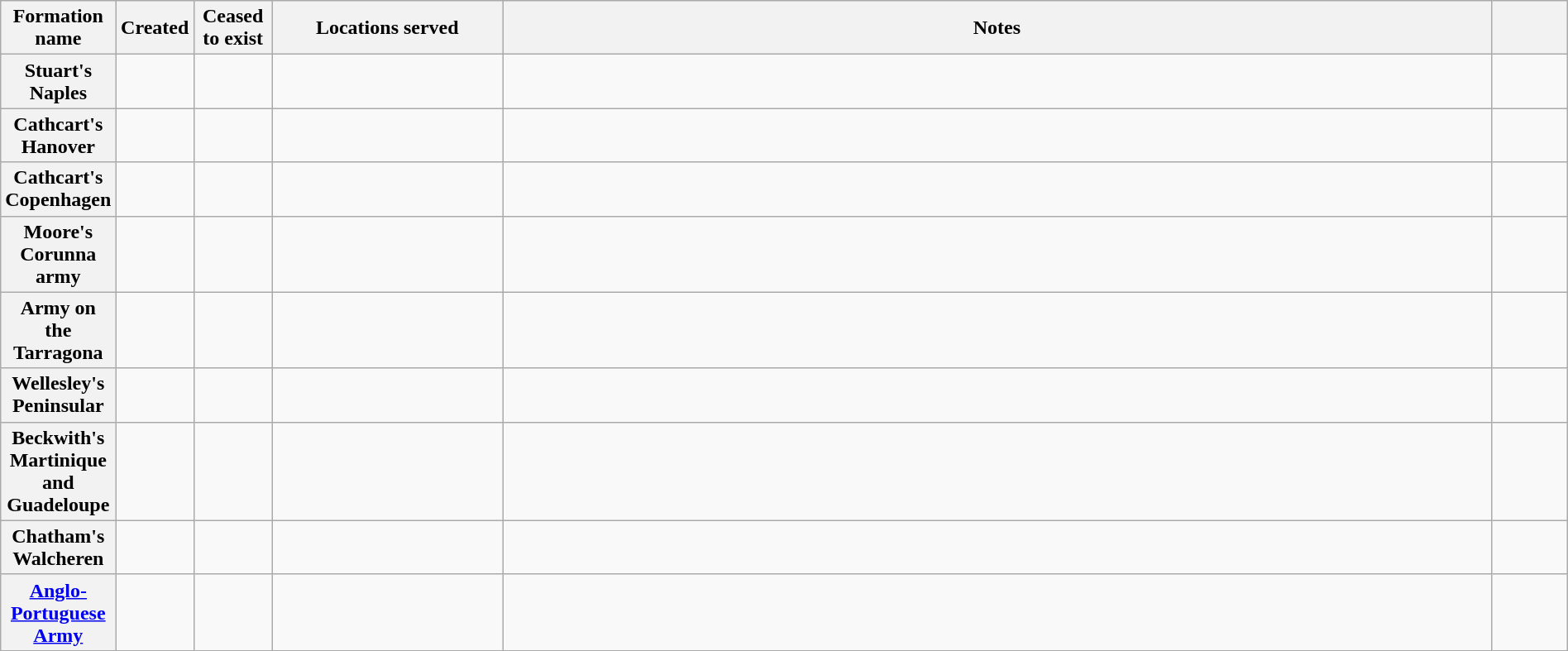<table class="wikitable sortable plainrowheaders" style="text-align: left; border-spacing: 2px; border: 1px solid darkgray; width: 100%;">
<tr>
<th width="5%" scope="col">Formation name</th>
<th width=5% scope="col">Created</th>
<th width=5% scope="col">Ceased to exist</th>
<th class=unsortable width=15% scope="col">Locations served</th>
<th class=unsortable width=65% scope="col">Notes</th>
<th class=unsortable width=5% scope="col"></th>
</tr>
<tr>
<th scope="row" style="text-align:center;">Stuart's Naples</th>
<td align="center"></td>
<td align="center"></td>
<td align="center"></td>
<td align="center"></td>
<td align="center"></td>
</tr>
<tr>
<th scope="row" style="text-align:center;">Cathcart's Hanover</th>
<td align="center"></td>
<td align="center"></td>
<td align="center"></td>
<td align="center"></td>
<td align="center"></td>
</tr>
<tr>
<th scope="row" style="text-align:center;">Cathcart's Copenhagen</th>
<td align="center"></td>
<td align="center"></td>
<td align="center"></td>
<td align="center"></td>
<td align="center"></td>
</tr>
<tr>
<th scope="row" style="text-align:center;">Moore's Corunna army</th>
<td align="center"></td>
<td align="center"></td>
<td align="center"></td>
<td align="center"></td>
<td align="center"></td>
</tr>
<tr>
<th scope="row" style="text-align:center;">Army on the Tarragona</th>
<td align="center"></td>
<td align="center"></td>
<td align="center"></td>
<td align="center"></td>
<td align="center"></td>
</tr>
<tr>
<th scope="row" style="text-align:center;">Wellesley's Peninsular</th>
<td align="center"></td>
<td align="center"></td>
<td align="center"></td>
<td align="center"></td>
<td align="center"></td>
</tr>
<tr>
<th scope="row" style="text-align:center;">Beckwith's Martinique and Guadeloupe</th>
<td align="center"></td>
<td align="center"></td>
<td align="center"></td>
<td align="center"></td>
<td align="center"></td>
</tr>
<tr>
<th scope="row" style="text-align:center;">Chatham's Walcheren</th>
<td align="center"></td>
<td align="center"></td>
<td align="center"></td>
<td align="center"></td>
<td align="center"></td>
</tr>
<tr>
<th scope="row" style="text-align:center;"><a href='#'>Anglo-Portuguese Army</a></th>
<td align="center"></td>
<td align="center"></td>
<td align="center"></td>
<td align="center"></td>
<td align="center"></td>
</tr>
</table>
